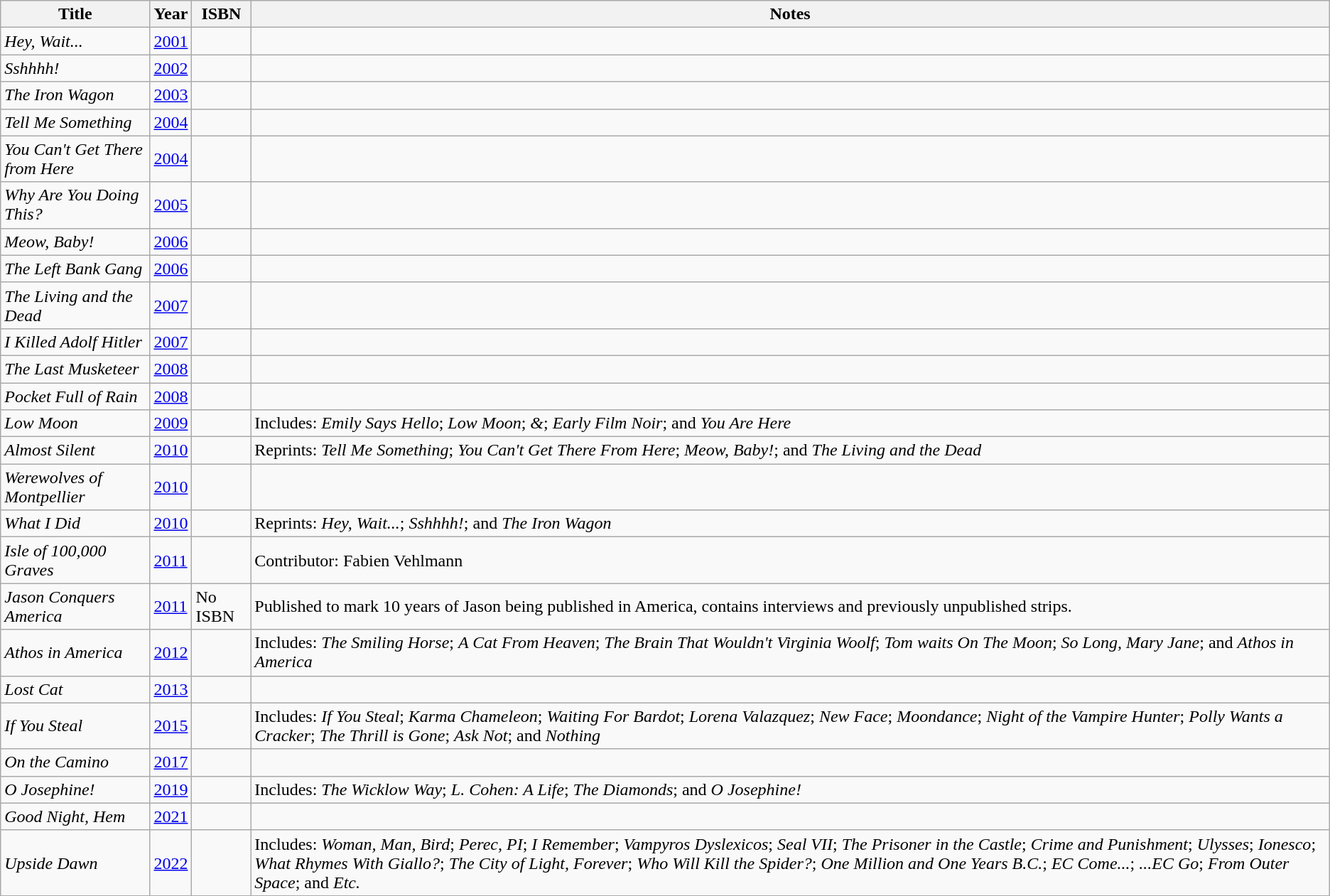<table class="wikitable">
<tr>
<th>Title</th>
<th>Year</th>
<th>ISBN</th>
<th>Notes</th>
</tr>
<tr>
<td><em>Hey, Wait...</em></td>
<td><a href='#'>2001</a></td>
<td></td>
<td></td>
</tr>
<tr>
<td><em>Sshhhh!</em></td>
<td><a href='#'>2002</a></td>
<td></td>
<td></td>
</tr>
<tr>
<td><em>The Iron Wagon</em></td>
<td><a href='#'>2003</a></td>
<td></td>
<td></td>
</tr>
<tr>
<td><em>Tell Me Something</em></td>
<td><a href='#'>2004</a></td>
<td></td>
<td></td>
</tr>
<tr>
<td><em>You Can't Get There from Here</em></td>
<td><a href='#'>2004</a></td>
<td></td>
<td></td>
</tr>
<tr>
<td><em>Why Are You Doing This?</em></td>
<td><a href='#'>2005</a></td>
<td></td>
<td></td>
</tr>
<tr>
<td><em>Meow, Baby!</em></td>
<td><a href='#'>2006</a></td>
<td></td>
<td></td>
</tr>
<tr>
<td><em>The Left Bank Gang</em></td>
<td><a href='#'>2006</a></td>
<td></td>
<td></td>
</tr>
<tr>
<td><em>The Living and the Dead</em></td>
<td><a href='#'>2007</a></td>
<td></td>
<td></td>
</tr>
<tr>
<td><em>I Killed Adolf Hitler</em></td>
<td><a href='#'>2007</a></td>
<td></td>
<td></td>
</tr>
<tr>
<td><em>The Last Musketeer</em></td>
<td><a href='#'>2008</a></td>
<td></td>
<td></td>
</tr>
<tr>
<td><em>Pocket Full of Rain</em></td>
<td><a href='#'>2008</a></td>
<td></td>
<td></td>
</tr>
<tr>
<td><em>Low Moon</em></td>
<td><a href='#'>2009</a></td>
<td></td>
<td>Includes: <em>Emily Says Hello</em>; <em>Low Moon</em>; <em>&</em>; <em>Early Film Noir</em>; and <em>You Are Here</em></td>
</tr>
<tr>
<td><em>Almost Silent</em></td>
<td><a href='#'>2010</a></td>
<td></td>
<td>Reprints: <em>Tell Me Something</em>; <em>You Can't Get There From Here</em>; <em>Meow, Baby!</em>; and <em>The Living and the Dead</em></td>
</tr>
<tr>
<td><em>Werewolves of Montpellier</em></td>
<td><a href='#'>2010</a></td>
<td></td>
<td></td>
</tr>
<tr>
<td><em>What I Did</em></td>
<td><a href='#'>2010</a></td>
<td></td>
<td>Reprints: <em>Hey, Wait...</em>; <em>Sshhhh!</em>; and <em>The Iron Wagon</em></td>
</tr>
<tr>
<td><em>Isle of 100,000 Graves</em></td>
<td><a href='#'>2011</a></td>
<td></td>
<td>Contributor: Fabien Vehlmann</td>
</tr>
<tr>
<td><em>Jason Conquers America</em></td>
<td><a href='#'>2011</a></td>
<td>No ISBN</td>
<td>Published to mark 10 years of Jason being published in America, contains interviews and previously unpublished strips.</td>
</tr>
<tr>
<td><em>Athos in America</em></td>
<td><a href='#'>2012</a></td>
<td></td>
<td>Includes: <em>The Smiling Horse</em>; <em>A Cat From Heaven</em>; <em>The Brain That Wouldn't Virginia Woolf</em>; <em>Tom waits On The Moon</em>; <em>So Long, Mary Jane</em>; and <em>Athos in America</em></td>
</tr>
<tr>
<td><em>Lost Cat</em></td>
<td><a href='#'>2013</a></td>
<td></td>
<td></td>
</tr>
<tr>
<td><em>If You Steal</em></td>
<td><a href='#'>2015</a></td>
<td></td>
<td>Includes: <em>If You Steal</em>; <em>Karma Chameleon</em>; <em>Waiting For Bardot</em>; <em>Lorena Valazquez</em>; <em>New Face</em>; <em>Moondance</em>; <em> Night of the Vampire Hunter</em>; <em>Polly Wants a Cracker</em>; <em>The Thrill is Gone</em>; <em>Ask Not</em>; and <em>Nothing</em></td>
</tr>
<tr>
<td><em>On the Camino</em></td>
<td><a href='#'>2017</a></td>
<td></td>
<td></td>
</tr>
<tr>
<td><em>O Josephine!</em></td>
<td><a href='#'>2019</a></td>
<td></td>
<td>Includes: <em>The Wicklow Way</em>; <em>L. Cohen: A Life</em>; <em>The Diamonds</em>; and <em>O Josephine!</em></td>
</tr>
<tr>
<td><em>Good Night, Hem</em></td>
<td><a href='#'>2021</a></td>
<td></td>
<td></td>
</tr>
<tr>
<td><em>Upside Dawn</em></td>
<td><a href='#'>2022</a></td>
<td></td>
<td>Includes: <em>Woman, Man, Bird</em>; <em>Perec, PI</em>; <em>I Remember</em>; <em>Vampyros Dyslexicos</em>; <em>Seal VII</em>; <em>The Prisoner in the Castle</em>; <em>Crime and Punishment</em>; <em>Ulysses</em>; <em>Ionesco</em>; <em>What Rhymes With Giallo?</em>; <em>The City of Light, Forever</em>; <em>Who Will Kill the Spider?</em>; <em>One Million and One Years B.C.</em>; <em>EC Come...</em>; <em>...EC Go</em>; <em>From Outer Space</em>; and <em>Etc.</em></td>
</tr>
</table>
